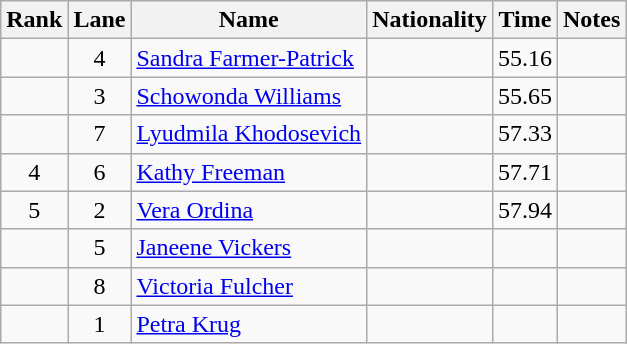<table class="wikitable sortable" style="text-align:center">
<tr>
<th>Rank</th>
<th>Lane</th>
<th>Name</th>
<th>Nationality</th>
<th>Time</th>
<th>Notes</th>
</tr>
<tr>
<td></td>
<td>4</td>
<td align=left><a href='#'>Sandra Farmer-Patrick</a></td>
<td align=left></td>
<td>55.16</td>
<td></td>
</tr>
<tr>
<td></td>
<td>3</td>
<td align=left><a href='#'>Schowonda Williams</a></td>
<td align=left></td>
<td>55.65</td>
<td></td>
</tr>
<tr>
<td></td>
<td>7</td>
<td align=left><a href='#'>Lyudmila Khodosevich</a></td>
<td align=left></td>
<td>57.33</td>
<td></td>
</tr>
<tr>
<td>4</td>
<td>6</td>
<td align=left><a href='#'>Kathy Freeman</a></td>
<td align=left></td>
<td>57.71</td>
<td></td>
</tr>
<tr>
<td>5</td>
<td>2</td>
<td align=left><a href='#'>Vera Ordina</a></td>
<td align=left></td>
<td>57.94</td>
<td></td>
</tr>
<tr>
<td></td>
<td>5</td>
<td align=left><a href='#'>Janeene Vickers</a></td>
<td align=left></td>
<td></td>
<td></td>
</tr>
<tr>
<td></td>
<td>8</td>
<td align=left><a href='#'>Victoria Fulcher</a></td>
<td align=left></td>
<td></td>
<td></td>
</tr>
<tr>
<td></td>
<td>1</td>
<td align=left><a href='#'>Petra Krug</a></td>
<td align=left></td>
<td></td>
<td></td>
</tr>
</table>
